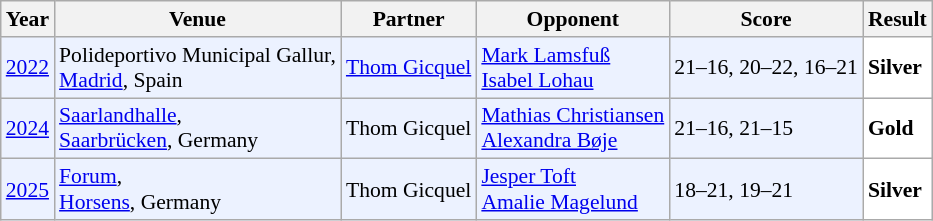<table class="sortable wikitable" style="font-size: 90%;">
<tr>
<th>Year</th>
<th>Venue</th>
<th>Partner</th>
<th>Opponent</th>
<th>Score</th>
<th>Result</th>
</tr>
<tr style="background:#ECF2FF">
<td align="center"><a href='#'>2022</a></td>
<td align="left">Polideportivo Municipal Gallur,<br><a href='#'>Madrid</a>, Spain</td>
<td align="left"> <a href='#'>Thom Gicquel</a></td>
<td align="left"> <a href='#'>Mark Lamsfuß</a><br> <a href='#'>Isabel Lohau</a></td>
<td align="left">21–16, 20–22, 16–21</td>
<td style="text-align:left; background:white"> <strong>Silver</strong></td>
</tr>
<tr style="background:#ECF2FF">
<td align="center"><a href='#'>2024</a></td>
<td align="left"><a href='#'>Saarlandhalle</a>,<br><a href='#'>Saarbrücken</a>, Germany</td>
<td align="left"> Thom Gicquel</td>
<td align="left"> <a href='#'>Mathias Christiansen</a><br> <a href='#'>Alexandra Bøje</a></td>
<td align="left">21–16, 21–15</td>
<td style="text-align:left; background:white"> <strong>Gold</strong></td>
</tr>
<tr style="background:#ECF2FF">
<td align="center"><a href='#'>2025</a></td>
<td align="left"><a href='#'>Forum</a>,<br><a href='#'>Horsens</a>, Germany</td>
<td align="left"> Thom Gicquel</td>
<td align="left"> <a href='#'>Jesper Toft</a><br> <a href='#'>Amalie Magelund</a></td>
<td align="left">18–21, 19–21</td>
<td style="text-align:left; background: white"> <strong>Silver</strong></td>
</tr>
</table>
